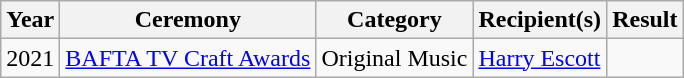<table class="wikitable sortable">
<tr>
<th align="left">Year</th>
<th align="left">Ceremony</th>
<th align="left">Category</th>
<th align="left">Recipient(s)</th>
<th align="left">Result</th>
</tr>
<tr>
<td rowspan="1">2021</td>
<td><a href='#'>BAFTA TV Craft Awards</a></td>
<td>Original Music</td>
<td><a href='#'>Harry Escott</a></td>
<td></td>
</tr>
</table>
